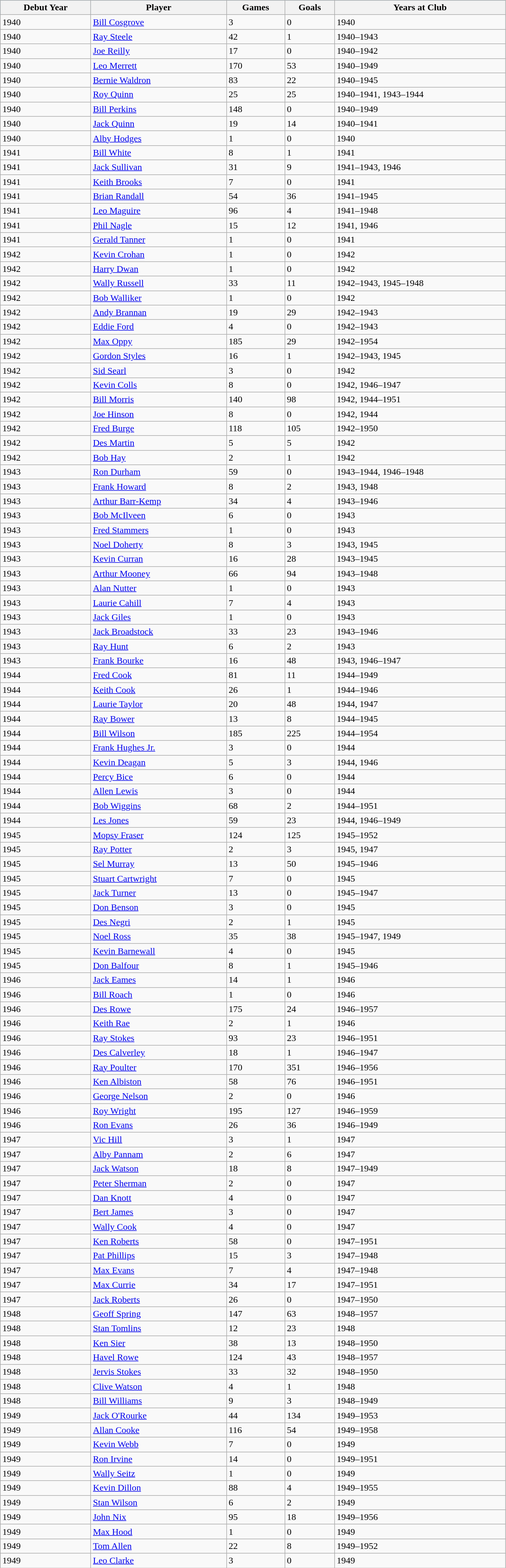<table class="wikitable" style="width:70%;">
<tr style="background:#87cefa;">
<th>Debut Year</th>
<th>Player</th>
<th>Games</th>
<th>Goals</th>
<th>Years at Club</th>
</tr>
<tr>
<td>1940</td>
<td><a href='#'>Bill Cosgrove</a></td>
<td>3</td>
<td>0</td>
<td>1940</td>
</tr>
<tr>
<td>1940</td>
<td><a href='#'>Ray Steele</a></td>
<td>42</td>
<td>1</td>
<td>1940–1943</td>
</tr>
<tr>
<td>1940</td>
<td><a href='#'>Joe Reilly</a></td>
<td>17</td>
<td>0</td>
<td>1940–1942</td>
</tr>
<tr>
<td>1940</td>
<td><a href='#'>Leo Merrett</a></td>
<td>170</td>
<td>53</td>
<td>1940–1949</td>
</tr>
<tr>
<td>1940</td>
<td><a href='#'>Bernie Waldron</a></td>
<td>83</td>
<td>22</td>
<td>1940–1945</td>
</tr>
<tr>
<td>1940</td>
<td><a href='#'>Roy Quinn</a></td>
<td>25</td>
<td>25</td>
<td>1940–1941, 1943–1944</td>
</tr>
<tr>
<td>1940</td>
<td><a href='#'>Bill Perkins</a></td>
<td>148</td>
<td>0</td>
<td>1940–1949</td>
</tr>
<tr>
<td>1940</td>
<td><a href='#'>Jack Quinn</a></td>
<td>19</td>
<td>14</td>
<td>1940–1941</td>
</tr>
<tr>
<td>1940</td>
<td><a href='#'>Alby Hodges</a></td>
<td>1</td>
<td>0</td>
<td>1940</td>
</tr>
<tr>
<td>1941</td>
<td><a href='#'>Bill White</a></td>
<td>8</td>
<td>1</td>
<td>1941</td>
</tr>
<tr>
<td>1941</td>
<td><a href='#'>Jack Sullivan</a></td>
<td>31</td>
<td>9</td>
<td>1941–1943, 1946</td>
</tr>
<tr>
<td>1941</td>
<td><a href='#'>Keith Brooks</a></td>
<td>7</td>
<td>0</td>
<td>1941</td>
</tr>
<tr>
<td>1941</td>
<td><a href='#'>Brian Randall</a></td>
<td>54</td>
<td>36</td>
<td>1941–1945</td>
</tr>
<tr>
<td>1941</td>
<td><a href='#'>Leo Maguire</a></td>
<td>96</td>
<td>4</td>
<td>1941–1948</td>
</tr>
<tr>
<td>1941</td>
<td><a href='#'>Phil Nagle</a></td>
<td>15</td>
<td>12</td>
<td>1941, 1946</td>
</tr>
<tr>
<td>1941</td>
<td><a href='#'>Gerald Tanner</a></td>
<td>1</td>
<td>0</td>
<td>1941</td>
</tr>
<tr>
<td>1942</td>
<td><a href='#'>Kevin Crohan</a></td>
<td>1</td>
<td>0</td>
<td>1942</td>
</tr>
<tr>
<td>1942</td>
<td><a href='#'>Harry Dwan</a></td>
<td>1</td>
<td>0</td>
<td>1942</td>
</tr>
<tr>
<td>1942</td>
<td><a href='#'>Wally Russell</a></td>
<td>33</td>
<td>11</td>
<td>1942–1943, 1945–1948</td>
</tr>
<tr>
<td>1942</td>
<td><a href='#'>Bob Walliker</a></td>
<td>1</td>
<td>0</td>
<td>1942</td>
</tr>
<tr>
<td>1942</td>
<td><a href='#'>Andy Brannan</a></td>
<td>19</td>
<td>29</td>
<td>1942–1943</td>
</tr>
<tr>
<td>1942</td>
<td><a href='#'>Eddie Ford</a></td>
<td>4</td>
<td>0</td>
<td>1942–1943</td>
</tr>
<tr>
<td>1942</td>
<td><a href='#'>Max Oppy</a></td>
<td>185</td>
<td>29</td>
<td>1942–1954</td>
</tr>
<tr>
<td>1942</td>
<td><a href='#'>Gordon Styles</a></td>
<td>16</td>
<td>1</td>
<td>1942–1943, 1945</td>
</tr>
<tr>
<td>1942</td>
<td><a href='#'>Sid Searl</a></td>
<td>3</td>
<td>0</td>
<td>1942</td>
</tr>
<tr>
<td>1942</td>
<td><a href='#'>Kevin Colls</a></td>
<td>8</td>
<td>0</td>
<td>1942, 1946–1947</td>
</tr>
<tr>
<td>1942</td>
<td><a href='#'>Bill Morris</a></td>
<td>140</td>
<td>98</td>
<td>1942, 1944–1951</td>
</tr>
<tr>
<td>1942</td>
<td><a href='#'>Joe Hinson</a></td>
<td>8</td>
<td>0</td>
<td>1942, 1944</td>
</tr>
<tr>
<td>1942</td>
<td><a href='#'>Fred Burge</a></td>
<td>118</td>
<td>105</td>
<td>1942–1950</td>
</tr>
<tr>
<td>1942</td>
<td><a href='#'>Des Martin</a></td>
<td>5</td>
<td>5</td>
<td>1942</td>
</tr>
<tr>
<td>1942</td>
<td><a href='#'>Bob Hay</a></td>
<td>2</td>
<td>1</td>
<td>1942</td>
</tr>
<tr>
<td>1943</td>
<td><a href='#'>Ron Durham</a></td>
<td>59</td>
<td>0</td>
<td>1943–1944, 1946–1948</td>
</tr>
<tr>
<td>1943</td>
<td><a href='#'>Frank Howard</a></td>
<td>8</td>
<td>2</td>
<td>1943, 1948</td>
</tr>
<tr>
<td>1943</td>
<td><a href='#'>Arthur Barr-Kemp</a></td>
<td>34</td>
<td>4</td>
<td>1943–1946</td>
</tr>
<tr>
<td>1943</td>
<td><a href='#'>Bob McIlveen</a></td>
<td>6</td>
<td>0</td>
<td>1943</td>
</tr>
<tr>
<td>1943</td>
<td><a href='#'>Fred Stammers</a></td>
<td>1</td>
<td>0</td>
<td>1943</td>
</tr>
<tr>
<td>1943</td>
<td><a href='#'>Noel Doherty</a></td>
<td>8</td>
<td>3</td>
<td>1943, 1945</td>
</tr>
<tr>
<td>1943</td>
<td><a href='#'>Kevin Curran</a></td>
<td>16</td>
<td>28</td>
<td>1943–1945</td>
</tr>
<tr>
<td>1943</td>
<td><a href='#'>Arthur Mooney</a></td>
<td>66</td>
<td>94</td>
<td>1943–1948</td>
</tr>
<tr>
<td>1943</td>
<td><a href='#'>Alan Nutter</a></td>
<td>1</td>
<td>0</td>
<td>1943</td>
</tr>
<tr>
<td>1943</td>
<td><a href='#'>Laurie Cahill</a></td>
<td>7</td>
<td>4</td>
<td>1943</td>
</tr>
<tr>
<td>1943</td>
<td><a href='#'>Jack Giles</a></td>
<td>1</td>
<td>0</td>
<td>1943</td>
</tr>
<tr>
<td>1943</td>
<td><a href='#'>Jack Broadstock</a></td>
<td>33</td>
<td>23</td>
<td>1943–1946</td>
</tr>
<tr>
<td>1943</td>
<td><a href='#'>Ray Hunt</a></td>
<td>6</td>
<td>2</td>
<td>1943</td>
</tr>
<tr>
<td>1943</td>
<td><a href='#'>Frank Bourke</a></td>
<td>16</td>
<td>48</td>
<td>1943, 1946–1947</td>
</tr>
<tr>
<td>1944</td>
<td><a href='#'>Fred Cook</a></td>
<td>81</td>
<td>11</td>
<td>1944–1949</td>
</tr>
<tr>
<td>1944</td>
<td><a href='#'>Keith Cook</a></td>
<td>26</td>
<td>1</td>
<td>1944–1946</td>
</tr>
<tr>
<td>1944</td>
<td><a href='#'>Laurie Taylor</a></td>
<td>20</td>
<td>48</td>
<td>1944, 1947</td>
</tr>
<tr>
<td>1944</td>
<td><a href='#'>Ray Bower</a></td>
<td>13</td>
<td>8</td>
<td>1944–1945</td>
</tr>
<tr>
<td>1944</td>
<td><a href='#'>Bill Wilson</a></td>
<td>185</td>
<td>225</td>
<td>1944–1954</td>
</tr>
<tr>
<td>1944</td>
<td><a href='#'>Frank Hughes Jr.</a></td>
<td>3</td>
<td>0</td>
<td>1944</td>
</tr>
<tr>
<td>1944</td>
<td><a href='#'>Kevin Deagan</a></td>
<td>5</td>
<td>3</td>
<td>1944, 1946</td>
</tr>
<tr>
<td>1944</td>
<td><a href='#'>Percy Bice</a></td>
<td>6</td>
<td>0</td>
<td>1944</td>
</tr>
<tr>
<td>1944</td>
<td><a href='#'>Allen Lewis</a></td>
<td>3</td>
<td>0</td>
<td>1944</td>
</tr>
<tr>
<td>1944</td>
<td><a href='#'>Bob Wiggins</a></td>
<td>68</td>
<td>2</td>
<td>1944–1951</td>
</tr>
<tr>
<td>1944</td>
<td><a href='#'>Les Jones</a></td>
<td>59</td>
<td>23</td>
<td>1944, 1946–1949</td>
</tr>
<tr>
<td>1945</td>
<td><a href='#'>Mopsy Fraser</a></td>
<td>124</td>
<td>125</td>
<td>1945–1952</td>
</tr>
<tr>
<td>1945</td>
<td><a href='#'>Ray Potter</a></td>
<td>2</td>
<td>3</td>
<td>1945, 1947</td>
</tr>
<tr>
<td>1945</td>
<td><a href='#'>Sel Murray</a></td>
<td>13</td>
<td>50</td>
<td>1945–1946</td>
</tr>
<tr>
<td>1945</td>
<td><a href='#'>Stuart Cartwright</a></td>
<td>7</td>
<td>0</td>
<td>1945</td>
</tr>
<tr>
<td>1945</td>
<td><a href='#'>Jack Turner</a></td>
<td>13</td>
<td>0</td>
<td>1945–1947</td>
</tr>
<tr>
<td>1945</td>
<td><a href='#'>Don Benson</a></td>
<td>3</td>
<td>0</td>
<td>1945</td>
</tr>
<tr>
<td>1945</td>
<td><a href='#'>Des Negri</a></td>
<td>2</td>
<td>1</td>
<td>1945</td>
</tr>
<tr>
<td>1945</td>
<td><a href='#'>Noel Ross</a></td>
<td>35</td>
<td>38</td>
<td>1945–1947, 1949</td>
</tr>
<tr>
<td>1945</td>
<td><a href='#'>Kevin Barnewall</a></td>
<td>4</td>
<td>0</td>
<td>1945</td>
</tr>
<tr>
<td>1945</td>
<td><a href='#'>Don Balfour</a></td>
<td>8</td>
<td>1</td>
<td>1945–1946</td>
</tr>
<tr>
<td>1946</td>
<td><a href='#'>Jack Eames</a></td>
<td>14</td>
<td>1</td>
<td>1946</td>
</tr>
<tr>
<td>1946</td>
<td><a href='#'>Bill Roach</a></td>
<td>1</td>
<td>0</td>
<td>1946</td>
</tr>
<tr>
<td>1946</td>
<td><a href='#'>Des Rowe</a></td>
<td>175</td>
<td>24</td>
<td>1946–1957</td>
</tr>
<tr>
<td>1946</td>
<td><a href='#'>Keith Rae</a></td>
<td>2</td>
<td>1</td>
<td>1946</td>
</tr>
<tr>
<td>1946</td>
<td><a href='#'>Ray Stokes</a></td>
<td>93</td>
<td>23</td>
<td>1946–1951</td>
</tr>
<tr>
<td>1946</td>
<td><a href='#'>Des Calverley</a></td>
<td>18</td>
<td>1</td>
<td>1946–1947</td>
</tr>
<tr>
<td>1946</td>
<td><a href='#'>Ray Poulter</a></td>
<td>170</td>
<td>351</td>
<td>1946–1956</td>
</tr>
<tr>
<td>1946</td>
<td><a href='#'>Ken Albiston</a></td>
<td>58</td>
<td>76</td>
<td>1946–1951</td>
</tr>
<tr>
<td>1946</td>
<td><a href='#'>George Nelson</a></td>
<td>2</td>
<td>0</td>
<td>1946</td>
</tr>
<tr>
<td>1946</td>
<td><a href='#'>Roy Wright</a></td>
<td>195</td>
<td>127</td>
<td>1946–1959</td>
</tr>
<tr>
<td>1946</td>
<td><a href='#'>Ron Evans</a></td>
<td>26</td>
<td>36</td>
<td>1946–1949</td>
</tr>
<tr>
<td>1947</td>
<td><a href='#'>Vic Hill</a></td>
<td>3</td>
<td>1</td>
<td>1947</td>
</tr>
<tr>
<td>1947</td>
<td><a href='#'>Alby Pannam</a></td>
<td>2</td>
<td>6</td>
<td>1947</td>
</tr>
<tr>
<td>1947</td>
<td><a href='#'>Jack Watson</a></td>
<td>18</td>
<td>8</td>
<td>1947–1949</td>
</tr>
<tr>
<td>1947</td>
<td><a href='#'>Peter Sherman</a></td>
<td>2</td>
<td>0</td>
<td>1947</td>
</tr>
<tr>
<td>1947</td>
<td><a href='#'>Dan Knott</a></td>
<td>4</td>
<td>0</td>
<td>1947</td>
</tr>
<tr>
<td>1947</td>
<td><a href='#'>Bert James</a></td>
<td>3</td>
<td>0</td>
<td>1947</td>
</tr>
<tr>
<td>1947</td>
<td><a href='#'>Wally Cook</a></td>
<td>4</td>
<td>0</td>
<td>1947</td>
</tr>
<tr>
<td>1947</td>
<td><a href='#'>Ken Roberts</a></td>
<td>58</td>
<td>0</td>
<td>1947–1951</td>
</tr>
<tr>
<td>1947</td>
<td><a href='#'>Pat Phillips</a></td>
<td>15</td>
<td>3</td>
<td>1947–1948</td>
</tr>
<tr>
<td>1947</td>
<td><a href='#'>Max Evans</a></td>
<td>7</td>
<td>4</td>
<td>1947–1948</td>
</tr>
<tr>
<td>1947</td>
<td><a href='#'>Max Currie</a></td>
<td>34</td>
<td>17</td>
<td>1947–1951</td>
</tr>
<tr>
<td>1947</td>
<td><a href='#'>Jack Roberts</a></td>
<td>26</td>
<td>0</td>
<td>1947–1950</td>
</tr>
<tr>
<td>1948</td>
<td><a href='#'>Geoff Spring</a></td>
<td>147</td>
<td>63</td>
<td>1948–1957</td>
</tr>
<tr>
<td>1948</td>
<td><a href='#'>Stan Tomlins</a></td>
<td>12</td>
<td>23</td>
<td>1948</td>
</tr>
<tr>
<td>1948</td>
<td><a href='#'>Ken Sier</a></td>
<td>38</td>
<td>13</td>
<td>1948–1950</td>
</tr>
<tr>
<td>1948</td>
<td><a href='#'>Havel Rowe</a></td>
<td>124</td>
<td>43</td>
<td>1948–1957</td>
</tr>
<tr>
<td>1948</td>
<td><a href='#'>Jervis Stokes</a></td>
<td>33</td>
<td>32</td>
<td>1948–1950</td>
</tr>
<tr>
<td>1948</td>
<td><a href='#'>Clive Watson</a></td>
<td>4</td>
<td>1</td>
<td>1948</td>
</tr>
<tr>
<td>1948</td>
<td><a href='#'>Bill Williams</a></td>
<td>9</td>
<td>3</td>
<td>1948–1949</td>
</tr>
<tr>
<td>1949</td>
<td><a href='#'>Jack O'Rourke</a></td>
<td>44</td>
<td>134</td>
<td>1949–1953</td>
</tr>
<tr>
<td>1949</td>
<td><a href='#'>Allan Cooke</a></td>
<td>116</td>
<td>54</td>
<td>1949–1958</td>
</tr>
<tr>
<td>1949</td>
<td><a href='#'>Kevin Webb</a></td>
<td>7</td>
<td>0</td>
<td>1949</td>
</tr>
<tr>
<td>1949</td>
<td><a href='#'>Ron Irvine</a></td>
<td>14</td>
<td>0</td>
<td>1949–1951</td>
</tr>
<tr>
<td>1949</td>
<td><a href='#'>Wally Seitz</a></td>
<td>1</td>
<td>0</td>
<td>1949</td>
</tr>
<tr>
<td>1949</td>
<td><a href='#'>Kevin Dillon</a></td>
<td>88</td>
<td>4</td>
<td>1949–1955</td>
</tr>
<tr>
<td>1949</td>
<td><a href='#'>Stan Wilson</a></td>
<td>6</td>
<td>2</td>
<td>1949</td>
</tr>
<tr>
<td>1949</td>
<td><a href='#'>John Nix</a></td>
<td>95</td>
<td>18</td>
<td>1949–1956</td>
</tr>
<tr>
<td>1949</td>
<td><a href='#'>Max Hood</a></td>
<td>1</td>
<td>0</td>
<td>1949</td>
</tr>
<tr>
<td>1949</td>
<td><a href='#'>Tom Allen</a></td>
<td>22</td>
<td>8</td>
<td>1949–1952</td>
</tr>
<tr>
<td>1949</td>
<td><a href='#'>Leo Clarke</a></td>
<td>3</td>
<td>0</td>
<td>1949</td>
</tr>
</table>
